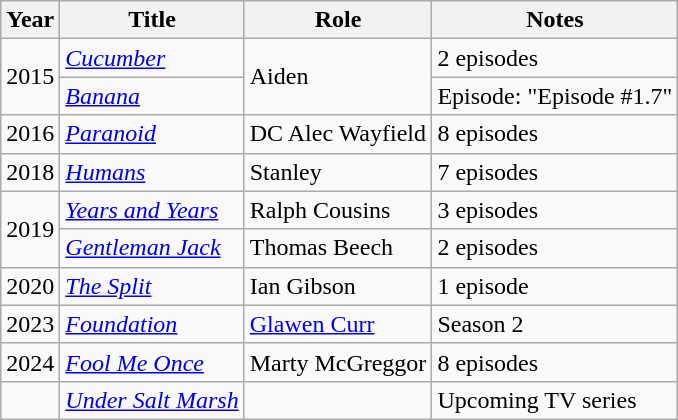<table class="wikitable sortable">
<tr>
<th>Year</th>
<th>Title</th>
<th class="unsortable">Role</th>
<th class="unsortable">Notes</th>
</tr>
<tr>
<td rowspan="2">2015</td>
<td><em><a href='#'>Cucumber</a></em></td>
<td rowspan="2">Aiden</td>
<td>2 episodes</td>
</tr>
<tr>
<td><em><a href='#'>Banana</a></em></td>
<td>Episode: "Episode #1.7"</td>
</tr>
<tr>
<td>2016</td>
<td><em><a href='#'>Paranoid</a></em></td>
<td>DC Alec Wayfield</td>
<td>8 episodes</td>
</tr>
<tr>
<td>2018</td>
<td><em><a href='#'>Humans</a></em></td>
<td>Stanley</td>
<td>7 episodes</td>
</tr>
<tr>
<td rowspan="2">2019</td>
<td><em><a href='#'>Years and Years</a></em></td>
<td>Ralph Cousins</td>
<td>3 episodes</td>
</tr>
<tr>
<td><em><a href='#'>Gentleman Jack</a></em></td>
<td>Thomas Beech</td>
<td>2 episodes</td>
</tr>
<tr>
<td>2020</td>
<td><em><a href='#'>The Split</a></em></td>
<td>Ian Gibson</td>
<td>1 episode</td>
</tr>
<tr>
<td>2023</td>
<td><em><a href='#'>Foundation</a></em></td>
<td><a href='#'>Glawen Curr</a></td>
<td>Season 2</td>
</tr>
<tr>
<td>2024</td>
<td><em><a href='#'>Fool Me Once</a></em></td>
<td>Marty McGreggor</td>
<td>8 episodes</td>
</tr>
<tr>
<td></td>
<td><em><a href='#'>Under Salt Marsh</a></em></td>
<td></td>
<td>Upcoming TV series</td>
</tr>
</table>
